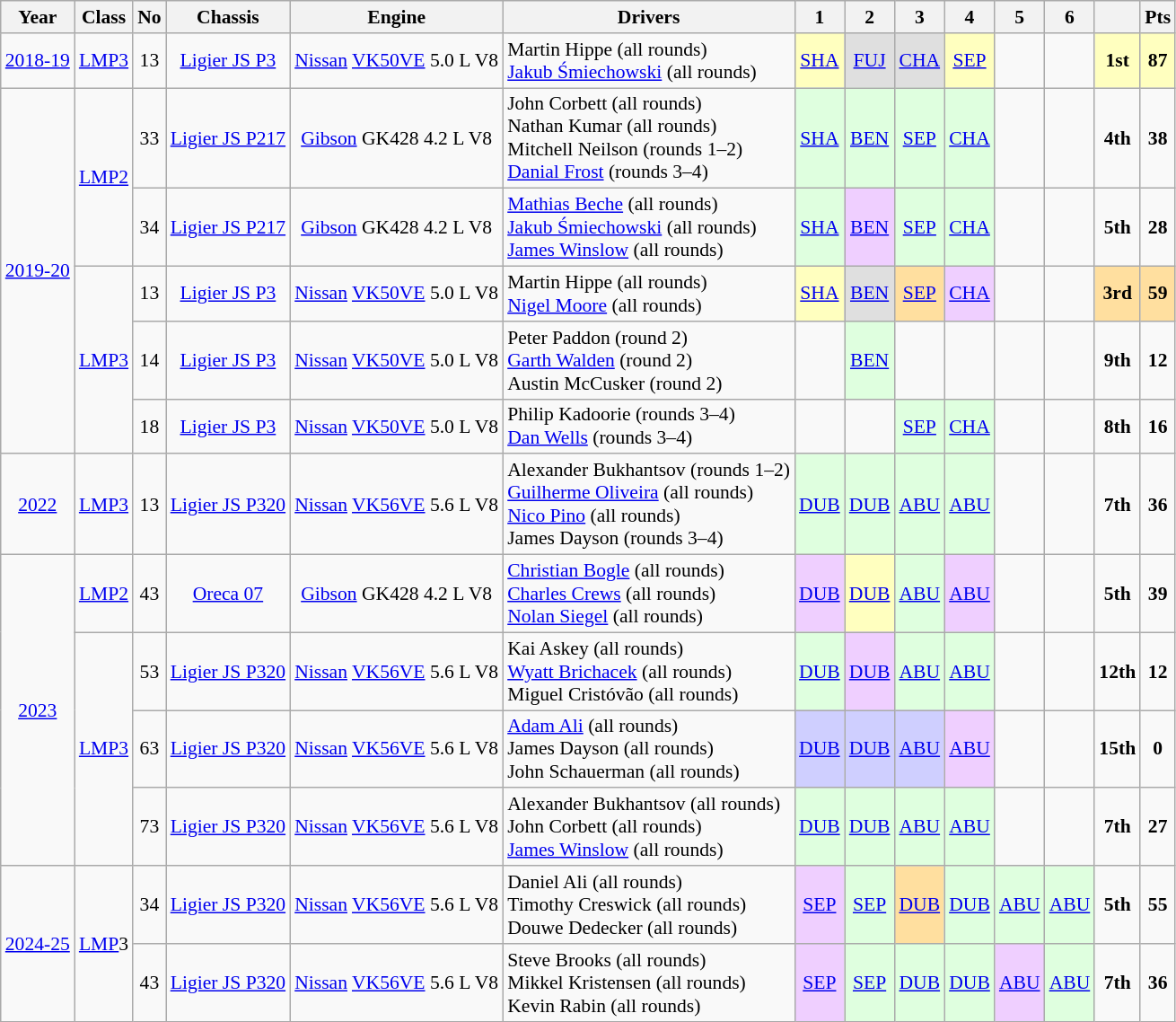<table class="wikitable" style="font-size: 90%; text-align:center">
<tr>
<th>Year</th>
<th>Class</th>
<th>No</th>
<th>Chassis</th>
<th>Engine</th>
<th>Drivers</th>
<th>1</th>
<th>2</th>
<th>3</th>
<th>4</th>
<th>5</th>
<th>6</th>
<th></th>
<th>Pts</th>
</tr>
<tr>
<td><a href='#'>2018-19</a></td>
<td><a href='#'>LMP3</a></td>
<td>13</td>
<td><a href='#'>Ligier JS P3</a></td>
<td><a href='#'>Nissan</a> <a href='#'>VK50VE</a> 5.0 L V8</td>
<td align="left"> Martin Hippe (all rounds)<br> <a href='#'>Jakub Śmiechowski</a> (all rounds)</td>
<td style="background:#FFFFBF;"><a href='#'>SHA</a><br></td>
<td style="background:#DFDFDF;"><a href='#'>FUJ</a><br></td>
<td style="background:#DFDFDF;"><a href='#'>CHA</a><br></td>
<td style="background:#FFFFBF;"><a href='#'>SEP</a><br></td>
<td></td>
<td></td>
<td style="background:#FFFFBF;"><strong>1st</strong></td>
<td style="background:#FFFFBF;"><strong>87</strong></td>
</tr>
<tr>
<td rowspan="5"><a href='#'>2019-20</a></td>
<td rowspan="2"><a href='#'>LMP2</a></td>
<td>33</td>
<td><a href='#'>Ligier JS P217</a></td>
<td><a href='#'>Gibson</a> GK428 4.2 L V8</td>
<td align="left"> John Corbett (all rounds)<br> Nathan Kumar (all rounds)<br> Mitchell Neilson (rounds 1–2)<br> <a href='#'>Danial Frost</a> (rounds 3–4)</td>
<td style="background:#DFFFDF;"><a href='#'>SHA</a><br></td>
<td style="background:#DFFFDF;"><a href='#'>BEN</a><br></td>
<td style="background:#DFFFDF;"><a href='#'>SEP</a><br></td>
<td style="background:#DFFFDF;"><a href='#'>CHA</a><br></td>
<td></td>
<td></td>
<td><strong>4th</strong></td>
<td><strong>38</strong></td>
</tr>
<tr>
<td>34</td>
<td><a href='#'>Ligier JS P217</a></td>
<td><a href='#'>Gibson</a> GK428 4.2 L V8</td>
<td align="left"> <a href='#'>Mathias Beche</a> (all rounds)<br> <a href='#'>Jakub Śmiechowski</a> (all rounds)<br> <a href='#'>James Winslow</a> (all rounds)</td>
<td style="background:#DFFFDF;"><a href='#'>SHA</a><br></td>
<td style="background:#EFCFFF;"><a href='#'>BEN</a><br></td>
<td style="background:#DFFFDF;"><a href='#'>SEP</a><br></td>
<td style="background:#DFFFDF;"><a href='#'>CHA</a><br></td>
<td></td>
<td></td>
<td><strong>5th</strong></td>
<td><strong>28</strong></td>
</tr>
<tr>
<td rowspan="3"><a href='#'>LMP3</a></td>
<td>13</td>
<td><a href='#'>Ligier JS P3</a></td>
<td><a href='#'>Nissan</a> <a href='#'>VK50VE</a> 5.0 L V8</td>
<td align="left"> Martin Hippe (all rounds)<br> <a href='#'>Nigel Moore</a> (all rounds)</td>
<td style="background:#FFFFBF;"><a href='#'>SHA</a><br></td>
<td style="background:#DFDFDF;"><a href='#'>BEN</a><br></td>
<td style="background:#FFDF9F;"><a href='#'>SEP</a><br></td>
<td style="background:#EFCFFF;"><a href='#'>CHA</a><br></td>
<td></td>
<td></td>
<td style="background:#FFDF9F;"><strong>3rd</strong></td>
<td style="background:#FFDF9F;"><strong>59</strong></td>
</tr>
<tr>
<td>14</td>
<td><a href='#'>Ligier JS P3</a></td>
<td><a href='#'>Nissan</a> <a href='#'>VK50VE</a> 5.0 L V8</td>
<td align="left"> Peter Paddon (round 2)<br> <a href='#'>Garth Walden</a> (round 2)<br> Austin McCusker (round 2)</td>
<td></td>
<td style="background:#DFFFDF;"><a href='#'>BEN</a><br></td>
<td></td>
<td></td>
<td></td>
<td></td>
<td><strong>9th</strong></td>
<td><strong>12</strong></td>
</tr>
<tr>
<td>18</td>
<td><a href='#'>Ligier JS P3</a></td>
<td><a href='#'>Nissan</a> <a href='#'>VK50VE</a> 5.0 L V8</td>
<td align="left"> Philip Kadoorie (rounds 3–4)<br> <a href='#'>Dan Wells</a> (rounds 3–4)</td>
<td></td>
<td></td>
<td style="background:#DFFFDF;"><a href='#'>SEP</a><br></td>
<td style="background:#DFFFDF;"><a href='#'>CHA</a><br></td>
<td></td>
<td></td>
<td><strong>8th</strong></td>
<td><strong>16</strong></td>
</tr>
<tr>
<td><a href='#'>2022</a></td>
<td><a href='#'>LMP3</a></td>
<td>13</td>
<td><a href='#'>Ligier JS P320</a></td>
<td><a href='#'>Nissan</a> <a href='#'>VK56VE</a> 5.6 L V8</td>
<td align="left"> Alexander Bukhantsov (rounds 1–2)<br> <a href='#'>Guilherme Oliveira</a> (all rounds) <br> <a href='#'>Nico Pino</a> (all rounds)<br> James Dayson (rounds 3–4)</td>
<td style="background:#DFFFDF;"><a href='#'>DUB</a><br></td>
<td style="background:#DFFFDF;"><a href='#'>DUB</a><br></td>
<td style="background:#DFFFDF;"><a href='#'>ABU</a><br></td>
<td style="background:#DFFFDF;"><a href='#'>ABU</a><br></td>
<td></td>
<td></td>
<td><strong>7th</strong></td>
<td><strong>36</strong></td>
</tr>
<tr>
<td rowspan="4"><a href='#'>2023</a></td>
<td><a href='#'>LMP2</a></td>
<td>43</td>
<td><a href='#'>Oreca 07</a></td>
<td><a href='#'>Gibson</a> GK428 4.2 L V8</td>
<td align="left"> <a href='#'>Christian Bogle</a> (all rounds)<br> <a href='#'>Charles Crews</a> (all rounds)<br> <a href='#'>Nolan Siegel</a> (all rounds)</td>
<td style="background:#EFCFFF;"><a href='#'>DUB</a><br></td>
<td style="background:#FFFFBF;"><a href='#'>DUB</a><br></td>
<td style="background:#DFFFDF;"><a href='#'>ABU</a><br></td>
<td style="background:#EFCFFF;"><a href='#'>ABU</a><br></td>
<td></td>
<td></td>
<td><strong>5th</strong></td>
<td><strong>39</strong></td>
</tr>
<tr>
<td rowspan="3"><a href='#'>LMP3</a></td>
<td>53</td>
<td><a href='#'>Ligier JS P320</a></td>
<td><a href='#'>Nissan</a> <a href='#'>VK56VE</a> 5.6 L V8</td>
<td align="left"> Kai Askey (all rounds)<br> <a href='#'>Wyatt Brichacek</a> (all rounds)<br> Miguel Cristóvão (all rounds)</td>
<td style="background:#DFFFDF;"><a href='#'>DUB</a><br></td>
<td style="background:#EFCFFF;"><a href='#'>DUB</a><br></td>
<td style="background:#DFFFDF;"><a href='#'>ABU</a><br></td>
<td style="background:#DFFFDF;"><a href='#'>ABU</a><br></td>
<td></td>
<td></td>
<td><strong>12th</strong></td>
<td><strong>12</strong></td>
</tr>
<tr>
<td>63</td>
<td><a href='#'>Ligier JS P320</a></td>
<td><a href='#'>Nissan</a> <a href='#'>VK56VE</a> 5.6 L V8</td>
<td align="left"> <a href='#'>Adam Ali</a> (all rounds)<br> James Dayson (all rounds)<br> John Schauerman (all rounds)</td>
<td style="background:#cfcfff;"><a href='#'>DUB</a><br></td>
<td style="background:#cfcfff;"><a href='#'>DUB</a><br></td>
<td style="background:#cfcfff;"><a href='#'>ABU</a><br></td>
<td style="background:#EFCFFF;"><a href='#'>ABU</a><br></td>
<td></td>
<td></td>
<td><strong>15th</strong></td>
<td><strong>0</strong></td>
</tr>
<tr>
<td>73</td>
<td><a href='#'>Ligier JS P320</a></td>
<td><a href='#'>Nissan</a> <a href='#'>VK56VE</a> 5.6 L V8</td>
<td align="left"> Alexander Bukhantsov (all rounds)<br> John Corbett (all rounds)<br> <a href='#'>James Winslow</a> (all rounds)</td>
<td style="background:#DFFFDF;"><a href='#'>DUB</a><br></td>
<td style="background:#DFFFDF;"><a href='#'>DUB</a><br></td>
<td style="background:#DFFFDF;"><a href='#'>ABU</a><br></td>
<td style="background:#DFFFDF;"><a href='#'>ABU</a><br></td>
<td></td>
<td></td>
<td><strong>7th</strong></td>
<td><strong>27</strong></td>
</tr>
<tr>
<td rowspan="2"><a href='#'>2024-25</a></td>
<td rowspan="2"><a href='#'>LMP</a>3</td>
<td>34</td>
<td><a href='#'>Ligier JS P320</a></td>
<td><a href='#'>Nissan</a> <a href='#'>VK56VE</a> 5.6 L V8</td>
<td align="left"> Daniel Ali (all rounds)<br> Timothy Creswick (all rounds)<br> Douwe Dedecker (all rounds)</td>
<td style="background:#EFCFFF;"><a href='#'>SEP</a><br></td>
<td style="background:#DFFFDF;"><a href='#'>SEP</a><br></td>
<td style="background:#FFDF9F;"><a href='#'>DUB</a><br></td>
<td style="background:#DFFFDF;"><a href='#'>DUB</a><br></td>
<td style="background:#DFFFDF;"><a href='#'>ABU</a><br></td>
<td style="background:#DFFFDF;"><a href='#'>ABU</a><br></td>
<td><strong>5th</strong></td>
<td><strong>55</strong></td>
</tr>
<tr>
<td>43</td>
<td><a href='#'>Ligier JS P320</a></td>
<td><a href='#'>Nissan</a> <a href='#'>VK56VE</a> 5.6 L V8</td>
<td align="left"> Steve Brooks (all rounds)<br> Mikkel Kristensen (all rounds)<br> Kevin Rabin (all rounds)</td>
<td style="background:#EFCFFF;"><a href='#'>SEP</a><br></td>
<td style="background:#DFFFDF;"><a href='#'>SEP</a><br></td>
<td style="background:#DFFFDF;"><a href='#'>DUB</a><br></td>
<td style="background:#DFFFDF;"><a href='#'>DUB</a><br></td>
<td style="background:#EFCFFF;"><a href='#'>ABU</a><br></td>
<td style="background:#DFFFDF;"><a href='#'>ABU</a><br></td>
<td><strong>7th</strong></td>
<td><strong>36</strong></td>
</tr>
</table>
